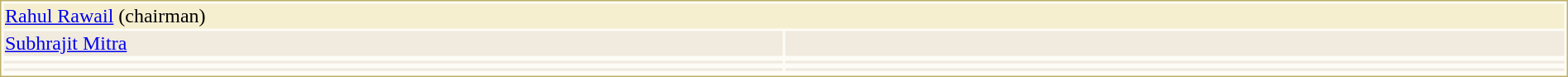<table style="width:100%;border: 1px solid #BEB168;background-color:#FDFCF6;">
<tr>
<td colspan="2" style="background-color:#F5EFD0;"><a href='#'>Rahul Rawail</a> (chairman)</td>
</tr>
<tr style="background-color:#F0EADF;">
<td style="width:50%"> <a href='#'>Subhrajit Mitra</a></td>
<td style="width:50%"></td>
</tr>
<tr style="vertical-align:top;">
</tr>
<tr style="background-color:#F0EADF;">
<td style="width:50%"></td>
<td style="width:50%"></td>
</tr>
<tr style="vertical-align:top;">
</tr>
<tr style="background-color:#F0EADF;">
<td style="width:50%"></td>
<td style="width:50%"></td>
</tr>
<tr style="vertical-align:top;">
</tr>
</table>
